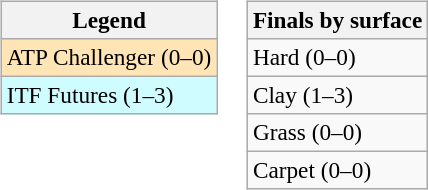<table>
<tr valign=top>
<td><br><table class=wikitable style=font-size:97%>
<tr>
<th>Legend</th>
</tr>
<tr bgcolor=moccasin>
<td>ATP Challenger (0–0)</td>
</tr>
<tr bgcolor=cffcff>
<td>ITF Futures (1–3)</td>
</tr>
</table>
</td>
<td><br><table class=wikitable style=font-size:97%>
<tr>
<th>Finals by surface</th>
</tr>
<tr>
<td>Hard (0–0)</td>
</tr>
<tr>
<td>Clay (1–3)</td>
</tr>
<tr>
<td>Grass (0–0)</td>
</tr>
<tr>
<td>Carpet (0–0)</td>
</tr>
</table>
</td>
</tr>
</table>
